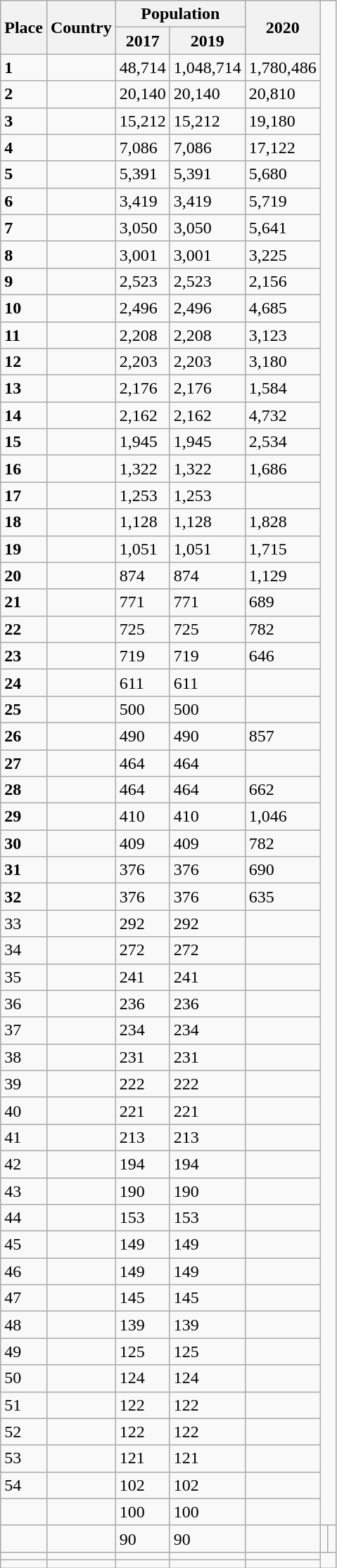<table class="wikitable">
<tr>
<th rowspan="2"><strong>Place</strong></th>
<th rowspan="2">Country</th>
<th colspan="2">Population</th>
<th rowspan="2">2020</th>
</tr>
<tr>
<th>2017</th>
<th>2019</th>
</tr>
<tr>
<td><strong>1</strong></td>
<td></td>
<td>48,714</td>
<td>1,048,714</td>
<td>1,780,486</td>
</tr>
<tr>
<td><strong>2</strong></td>
<td></td>
<td>20,140</td>
<td>20,140</td>
<td>20,810</td>
</tr>
<tr>
<td><strong>3</strong></td>
<td></td>
<td>15,212</td>
<td>15,212</td>
<td>19,180</td>
</tr>
<tr>
<td><strong>4</strong></td>
<td></td>
<td>7,086</td>
<td>7,086</td>
<td>17,122</td>
</tr>
<tr>
<td><strong>5</strong></td>
<td></td>
<td>5,391</td>
<td>5,391</td>
<td>5,680</td>
</tr>
<tr>
<td><strong>6</strong></td>
<td></td>
<td>3,419</td>
<td>3,419</td>
<td>5,719</td>
</tr>
<tr>
<td><strong>7</strong></td>
<td></td>
<td>3,050</td>
<td>3,050</td>
<td>5,641</td>
</tr>
<tr>
<td><strong>8</strong></td>
<td></td>
<td>3,001</td>
<td>3,001</td>
<td>3,225</td>
</tr>
<tr>
<td><strong>9</strong></td>
<td></td>
<td>2,523</td>
<td>2,523</td>
<td>2,156</td>
</tr>
<tr>
<td><strong>10</strong></td>
<td></td>
<td>2,496</td>
<td>2,496</td>
<td>4,685</td>
</tr>
<tr>
<td><strong>11</strong></td>
<td></td>
<td>2,208</td>
<td>2,208</td>
<td>3,123</td>
</tr>
<tr>
<td><strong>12</strong></td>
<td></td>
<td>2,203</td>
<td>2,203</td>
<td>3,180</td>
</tr>
<tr>
<td><strong>13</strong></td>
<td></td>
<td>2,176</td>
<td>2,176</td>
<td>1,584</td>
</tr>
<tr>
<td><strong>14</strong></td>
<td></td>
<td>2,162</td>
<td>2,162</td>
<td>4,732</td>
</tr>
<tr>
<td><strong>15</strong></td>
<td></td>
<td>1,945</td>
<td>1,945</td>
<td>2,534</td>
</tr>
<tr>
<td><strong>16</strong></td>
<td></td>
<td>1,322</td>
<td>1,322</td>
<td>1,686</td>
</tr>
<tr>
<td><strong>17</strong></td>
<td></td>
<td>1,253</td>
<td>1,253</td>
<td></td>
</tr>
<tr>
<td><strong>18</strong></td>
<td></td>
<td>1,128</td>
<td>1,128</td>
<td>1,828</td>
</tr>
<tr>
<td><strong>19</strong></td>
<td></td>
<td>1,051</td>
<td>1,051</td>
<td>1,715</td>
</tr>
<tr>
<td><strong>20</strong></td>
<td></td>
<td>874</td>
<td>874</td>
<td>1,129</td>
</tr>
<tr>
<td><strong>21</strong></td>
<td></td>
<td>771</td>
<td>771</td>
<td>689</td>
</tr>
<tr>
<td><strong>22</strong></td>
<td></td>
<td>725</td>
<td>725</td>
<td>782</td>
</tr>
<tr>
<td><strong>23</strong></td>
<td></td>
<td>719</td>
<td>719</td>
<td>646</td>
</tr>
<tr>
<td><strong>24</strong></td>
<td></td>
<td>611</td>
<td>611</td>
<td></td>
</tr>
<tr>
<td><strong>25</strong></td>
<td></td>
<td>500</td>
<td>500</td>
<td></td>
</tr>
<tr>
<td><strong>26</strong></td>
<td></td>
<td>490</td>
<td>490</td>
<td>857</td>
</tr>
<tr>
<td><strong>27</strong></td>
<td></td>
<td>464</td>
<td>464</td>
<td></td>
</tr>
<tr>
<td><strong>28</strong></td>
<td></td>
<td>464</td>
<td>464</td>
<td>662</td>
</tr>
<tr>
<td><strong>29</strong></td>
<td></td>
<td>410</td>
<td>410</td>
<td>1,046</td>
</tr>
<tr>
<td><strong>30</strong></td>
<td></td>
<td>409</td>
<td>409</td>
<td>782</td>
</tr>
<tr>
<td><strong>31</strong></td>
<td></td>
<td>376</td>
<td>376</td>
<td>690</td>
</tr>
<tr>
<td><strong>32</strong></td>
<td></td>
<td>376</td>
<td>376</td>
<td>635</td>
</tr>
<tr>
<td>33</td>
<td></td>
<td>292</td>
<td>292</td>
<td></td>
</tr>
<tr>
<td>34</td>
<td></td>
<td>272</td>
<td>272</td>
<td></td>
</tr>
<tr>
<td>35</td>
<td></td>
<td>241</td>
<td>241</td>
<td></td>
</tr>
<tr>
<td>36</td>
<td></td>
<td>236</td>
<td>236</td>
<td></td>
</tr>
<tr>
<td>37</td>
<td></td>
<td>234</td>
<td>234</td>
<td></td>
</tr>
<tr>
<td>38</td>
<td></td>
<td>231</td>
<td>231</td>
<td></td>
</tr>
<tr>
<td>39</td>
<td></td>
<td>222</td>
<td>222</td>
<td></td>
</tr>
<tr>
<td>40</td>
<td></td>
<td>221</td>
<td>221</td>
<td></td>
</tr>
<tr>
<td>41</td>
<td></td>
<td>213</td>
<td>213</td>
<td></td>
</tr>
<tr>
<td>42</td>
<td></td>
<td>194</td>
<td>194</td>
<td></td>
</tr>
<tr>
<td>43</td>
<td></td>
<td>190</td>
<td>190</td>
<td></td>
</tr>
<tr>
<td>44</td>
<td></td>
<td>153</td>
<td>153</td>
<td></td>
</tr>
<tr>
<td>45</td>
<td></td>
<td>149</td>
<td>149</td>
<td></td>
</tr>
<tr>
<td>46</td>
<td></td>
<td>149</td>
<td>149</td>
<td></td>
</tr>
<tr>
<td>47</td>
<td></td>
<td>145</td>
<td>145</td>
<td></td>
</tr>
<tr>
<td>48</td>
<td></td>
<td>139</td>
<td>139</td>
<td></td>
</tr>
<tr>
<td>49</td>
<td></td>
<td>125</td>
<td>125</td>
<td></td>
</tr>
<tr>
<td>50</td>
<td></td>
<td>124</td>
<td>124</td>
<td></td>
</tr>
<tr>
<td>51</td>
<td></td>
<td>122</td>
<td>122</td>
<td></td>
</tr>
<tr>
<td>52</td>
<td></td>
<td>122</td>
<td>122</td>
<td></td>
</tr>
<tr>
<td>53</td>
<td></td>
<td>121</td>
<td>121</td>
<td></td>
</tr>
<tr>
<td>54</td>
<td></td>
<td>102</td>
<td>102</td>
<td></td>
</tr>
<tr>
<td></td>
<td></td>
<td>100</td>
<td>100</td>
<td></td>
</tr>
<tr>
<td></td>
<td></td>
<td>90</td>
<td>90</td>
<td></td>
<td></td>
<td></td>
</tr>
<tr>
<td></td>
<td></td>
<td></td>
<td></td>
<td></td>
</tr>
<tr>
<td></td>
<td></td>
<td></td>
<td></td>
<td></td>
</tr>
</table>
